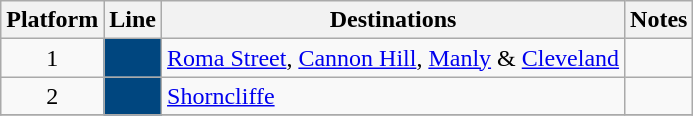<table class="wikitable" style="float: none; margin: 0.5em; ">
<tr>
<th>Platform</th>
<th>Line</th>
<th>Destinations</th>
<th>Notes</th>
</tr>
<tr>
<td rowspan=1 style="text-align:center;">1</td>
<td style=background:#00467F><a href='#'></a></td>
<td><a href='#'>Roma Street</a>, <a href='#'>Cannon Hill</a>, <a href='#'>Manly</a> & <a href='#'>Cleveland</a></td>
<td></td>
</tr>
<tr>
<td rowspan=1 style="text-align:center;">2</td>
<td style=background:#00467F><a href='#'></a></td>
<td><a href='#'>Shorncliffe</a></td>
<td></td>
</tr>
<tr>
</tr>
</table>
